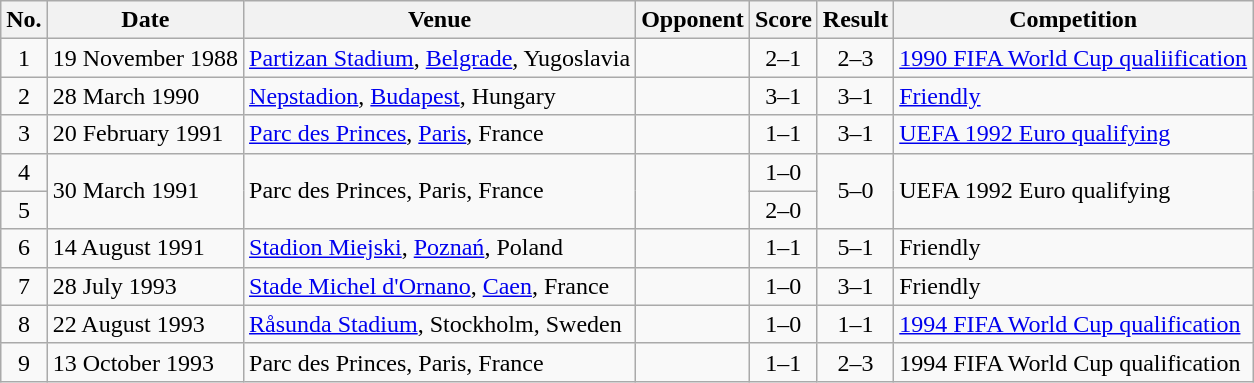<table class="wikitable sortable">
<tr>
<th scope="col">No.</th>
<th scope="col">Date</th>
<th scope="col">Venue</th>
<th scope="col">Opponent</th>
<th scope="col">Score</th>
<th scope="col">Result</th>
<th scope="col">Competition</th>
</tr>
<tr>
<td style="text-align:center">1</td>
<td>19 November 1988</td>
<td><a href='#'>Partizan Stadium</a>, <a href='#'>Belgrade</a>, Yugoslavia</td>
<td></td>
<td style="text-align:center">2–1</td>
<td style="text-align:center">2–3</td>
<td><a href='#'>1990 FIFA World Cup qualiification</a></td>
</tr>
<tr>
<td style="text-align:center">2</td>
<td>28 March 1990</td>
<td><a href='#'>Nepstadion</a>, <a href='#'>Budapest</a>, Hungary</td>
<td></td>
<td style="text-align:center">3–1</td>
<td style="text-align:center">3–1</td>
<td><a href='#'>Friendly</a></td>
</tr>
<tr>
<td style="text-align:center">3</td>
<td>20 February 1991</td>
<td><a href='#'>Parc des Princes</a>, <a href='#'>Paris</a>, France</td>
<td></td>
<td style="text-align:center">1–1</td>
<td style="text-align:center">3–1</td>
<td><a href='#'>UEFA 1992 Euro qualifying</a></td>
</tr>
<tr>
<td style="text-align:center">4</td>
<td rowspan="2">30 March 1991</td>
<td rowspan="2">Parc des Princes, Paris, France</td>
<td rowspan="2"></td>
<td style="text-align:center">1–0</td>
<td rowspan="2" style="text-align:center">5–0</td>
<td rowspan="2">UEFA 1992 Euro qualifying</td>
</tr>
<tr>
<td style="text-align:center">5</td>
<td style="text-align:center">2–0</td>
</tr>
<tr>
<td style="text-align:center">6</td>
<td>14 August 1991</td>
<td><a href='#'>Stadion Miejski</a>, <a href='#'>Poznań</a>, Poland</td>
<td></td>
<td style="text-align:center">1–1</td>
<td style="text-align:center">5–1</td>
<td>Friendly</td>
</tr>
<tr>
<td style="text-align:center">7</td>
<td>28 July 1993</td>
<td><a href='#'>Stade Michel d'Ornano</a>, <a href='#'>Caen</a>, France</td>
<td></td>
<td style="text-align:center">1–0</td>
<td style="text-align:center">3–1</td>
<td>Friendly</td>
</tr>
<tr>
<td style="text-align:center">8</td>
<td>22 August 1993</td>
<td><a href='#'>Råsunda Stadium</a>, Stockholm, Sweden</td>
<td></td>
<td style="text-align:center">1–0</td>
<td style="text-align:center">1–1</td>
<td><a href='#'>1994 FIFA World Cup qualification</a></td>
</tr>
<tr>
<td style="text-align:center">9</td>
<td>13 October 1993</td>
<td>Parc des Princes, Paris, France</td>
<td></td>
<td style="text-align:center">1–1</td>
<td style="text-align:center">2–3</td>
<td>1994 FIFA World Cup qualification</td>
</tr>
</table>
